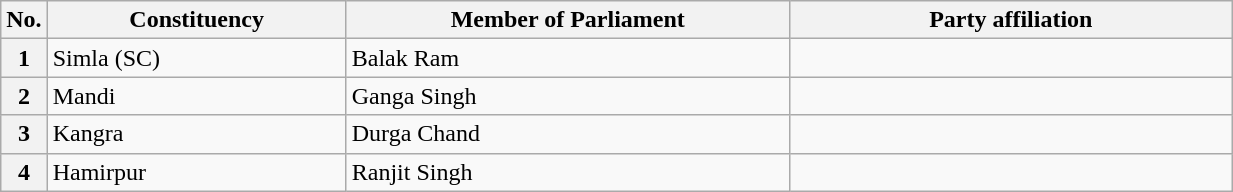<table class="wikitable sortable">
<tr style="text-align:center;">
<th>No.</th>
<th style="width:12em">Constituency</th>
<th style="width:18em">Member of Parliament</th>
<th colspan="2" style="width:18em">Party affiliation</th>
</tr>
<tr>
<th>1</th>
<td>Simla (SC)</td>
<td>Balak Ram</td>
<td></td>
</tr>
<tr>
<th>2</th>
<td>Mandi</td>
<td>Ganga Singh</td>
<td></td>
</tr>
<tr>
<th>3</th>
<td>Kangra</td>
<td>Durga Chand</td>
<td></td>
</tr>
<tr>
<th>4</th>
<td>Hamirpur</td>
<td>Ranjit Singh</td>
<td></td>
</tr>
</table>
